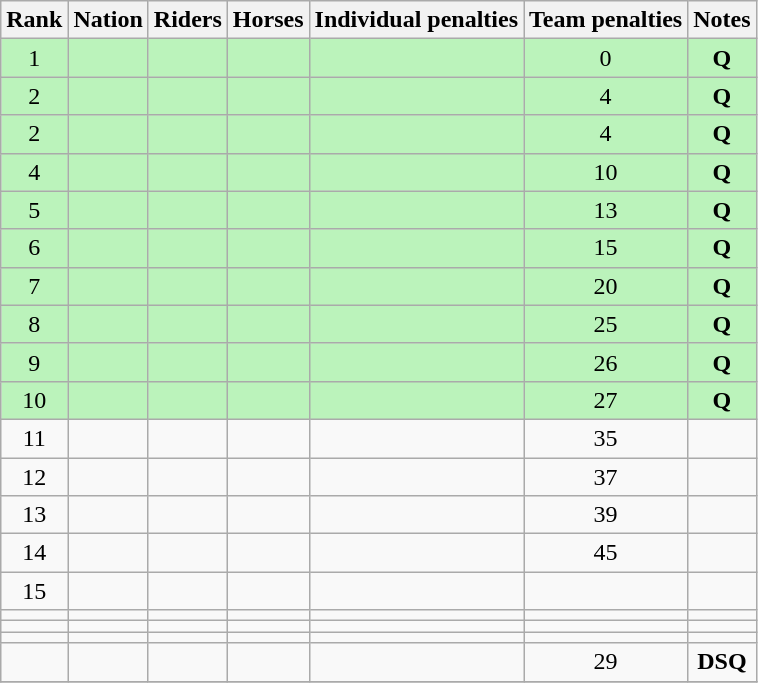<table class="wikitable sortable" style="text-align:center">
<tr>
<th>Rank</th>
<th>Nation</th>
<th>Riders</th>
<th>Horses</th>
<th>Individual penalties</th>
<th>Team penalties</th>
<th>Notes</th>
</tr>
<tr bgcolor=#bbf3bb>
<td>1</td>
<td align="left"></td>
<td align=left></td>
<td align="left"></td>
<td></td>
<td>0</td>
<td><strong>Q</strong></td>
</tr>
<tr bgcolor=#bbf3bb>
<td>2</td>
<td align="left"></td>
<td align=left></td>
<td align="left"></td>
<td></td>
<td>4</td>
<td><strong>Q</strong></td>
</tr>
<tr bgcolor=#bbf3bb>
<td>2</td>
<td align="left"></td>
<td align=left></td>
<td align="left"></td>
<td></td>
<td>4</td>
<td><strong>Q</strong></td>
</tr>
<tr bgcolor=#bbf3bb>
<td>4</td>
<td align="left"></td>
<td align=left></td>
<td align="left"></td>
<td></td>
<td>10</td>
<td><strong>Q</strong></td>
</tr>
<tr bgcolor=#bbf3bb>
<td>5</td>
<td align="left"></td>
<td align=left></td>
<td align="left"></td>
<td></td>
<td>13</td>
<td><strong>Q</strong></td>
</tr>
<tr bgcolor=#bbf3bb>
<td>6</td>
<td align="left"></td>
<td align=left></td>
<td align="left"></td>
<td></td>
<td>15</td>
<td><strong>Q</strong></td>
</tr>
<tr bgcolor=#bbf3bb>
<td>7</td>
<td align="left"></td>
<td align=left></td>
<td align="left"></td>
<td></td>
<td>20</td>
<td><strong>Q</strong></td>
</tr>
<tr bgcolor=#bbf3bb>
<td>8</td>
<td align="left"></td>
<td align=left></td>
<td align="left"></td>
<td></td>
<td>25</td>
<td><strong>Q</strong></td>
</tr>
<tr bgcolor=#bbf3bb>
<td>9</td>
<td align="left"></td>
<td align=left></td>
<td align="left"></td>
<td></td>
<td>26</td>
<td><strong>Q</strong></td>
</tr>
<tr bgcolor=#bbf3bb>
<td>10</td>
<td align="left"></td>
<td align=left></td>
<td align="left"></td>
<td></td>
<td>27</td>
<td><strong>Q</strong></td>
</tr>
<tr>
<td>11</td>
<td align="left"></td>
<td align=left></td>
<td align="left"></td>
<td></td>
<td>35</td>
<td></td>
</tr>
<tr>
<td>12</td>
<td align="left"></td>
<td align=left></td>
<td align="left"></td>
<td></td>
<td>37</td>
<td></td>
</tr>
<tr>
<td>13</td>
<td align="left"></td>
<td align=left></td>
<td align="left"></td>
<td></td>
<td>39</td>
<td></td>
</tr>
<tr>
<td>14</td>
<td align="left"></td>
<td align=left></td>
<td align="left"></td>
<td></td>
<td>45</td>
<td></td>
</tr>
<tr>
<td>15</td>
<td align="left"></td>
<td align=left></td>
<td align="left"></td>
<td></td>
<td></td>
<td></td>
</tr>
<tr>
<td></td>
<td align="left"></td>
<td align=left></td>
<td align="left"></td>
<td></td>
<td></td>
<td></td>
</tr>
<tr>
<td></td>
<td align="left"></td>
<td align=left></td>
<td align="left"></td>
<td></td>
<td></td>
<td></td>
</tr>
<tr>
<td></td>
<td align="left"></td>
<td align=left></td>
<td align="left"></td>
<td></td>
<td></td>
<td></td>
</tr>
<tr>
<td></td>
<td align="left"></td>
<td align=left></td>
<td align="left"></td>
<td></td>
<td>29</td>
<td><strong>DSQ</strong></td>
</tr>
<tr>
</tr>
</table>
